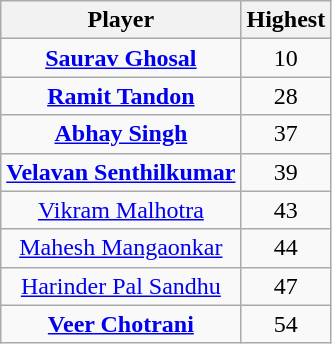<table class="wikitable" style="text-align:center;">
<tr>
<th>Player</th>
<th>Highest</th>
</tr>
<tr>
<td><strong><a href='#'>Saurav Ghosal</a></strong></td>
<td>10</td>
</tr>
<tr>
<td><strong><a href='#'>Ramit Tandon</a></strong></td>
<td>28</td>
</tr>
<tr>
<td><strong><a href='#'>Abhay Singh</a></strong></td>
<td>37</td>
</tr>
<tr>
<td><strong><a href='#'>Velavan Senthilkumar</a></strong></td>
<td>39</td>
</tr>
<tr>
<td><a href='#'>Vikram Malhotra</a></td>
<td>43</td>
</tr>
<tr>
<td><a href='#'>Mahesh Mangaonkar</a></td>
<td>44</td>
</tr>
<tr>
<td><a href='#'>Harinder Pal Sandhu</a></td>
<td>47</td>
</tr>
<tr>
<td><strong><a href='#'>Veer Chotrani</a></strong></td>
<td>54</td>
</tr>
</table>
